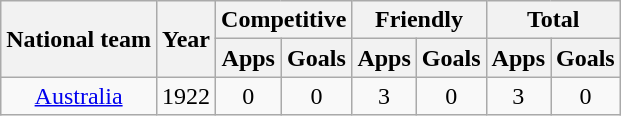<table class="wikitable" style="text-align:center">
<tr>
<th rowspan="2">National team</th>
<th rowspan="2">Year</th>
<th colspan="2">Competitive</th>
<th colspan="2">Friendly</th>
<th colspan="2">Total</th>
</tr>
<tr>
<th>Apps</th>
<th>Goals</th>
<th>Apps</th>
<th>Goals</th>
<th>Apps</th>
<th>Goals</th>
</tr>
<tr>
<td><a href='#'>Australia</a></td>
<td>1922</td>
<td>0</td>
<td>0</td>
<td>3</td>
<td>0</td>
<td>3</td>
<td>0</td>
</tr>
</table>
